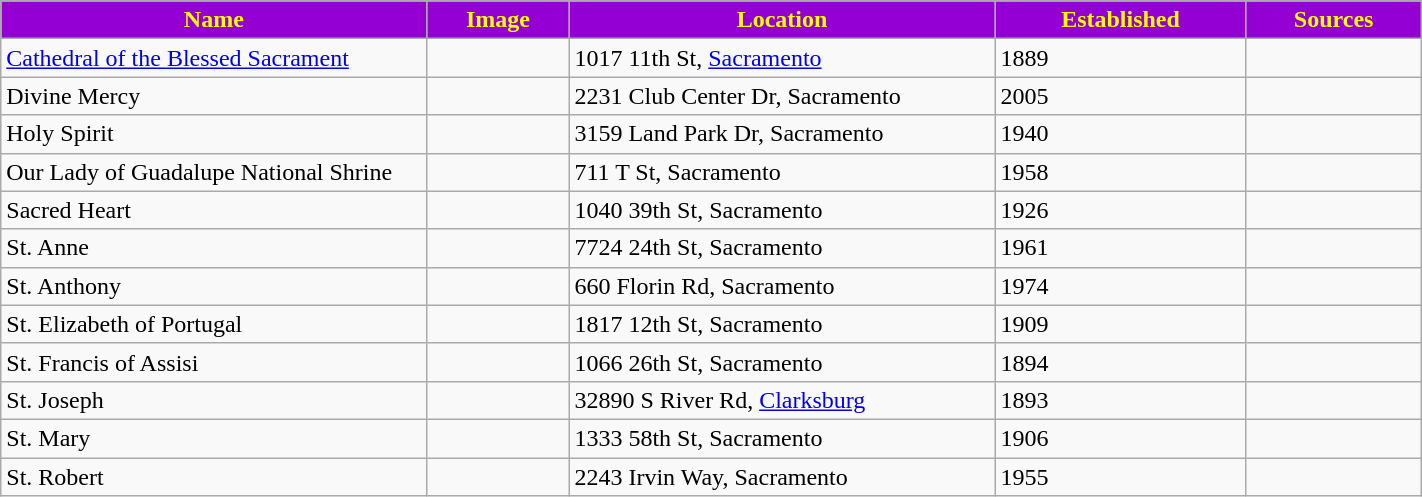<table class="wikitable sortable" style="width:75%">
<tr>
<th style="background:darkviolet; color:yellow;" width="30%"><strong>Name</strong></th>
<th style="background:darkviolet; color:yellow;" width="10%"><strong>Image</strong></th>
<th style="background:darkviolet; color:yellow;" width="30%"><strong>Location</strong></th>
<th style="background:darkviolet; color:yellow;" width="15"><strong>Established</strong></th>
<th style="background:darkviolet; color:yellow;" width="10"><strong>Sources</strong></th>
</tr>
<tr>
<td><a href='#'>Cathedral of the Blessed Sacrament</a></td>
<td></td>
<td>1017 11th St, <a href='#'>Sacramento</a></td>
<td>1889</td>
<td></td>
</tr>
<tr>
<td>Divine Mercy</td>
<td></td>
<td>2231 Club Center Dr, Sacramento</td>
<td>2005</td>
<td></td>
</tr>
<tr>
<td>Holy Spirit</td>
<td></td>
<td>3159 Land Park Dr, Sacramento</td>
<td>1940</td>
<td></td>
</tr>
<tr>
<td>Our Lady of Guadalupe National Shrine</td>
<td></td>
<td>711 T St, Sacramento</td>
<td>1958</td>
<td></td>
</tr>
<tr>
<td>Sacred Heart</td>
<td></td>
<td>1040 39th St, Sacramento</td>
<td>1926</td>
<td></td>
</tr>
<tr>
<td>St. Anne</td>
<td></td>
<td>7724 24th St, Sacramento</td>
<td>1961</td>
<td></td>
</tr>
<tr>
<td>St. Anthony</td>
<td></td>
<td>660 Florin Rd, Sacramento</td>
<td>1974</td>
<td></td>
</tr>
<tr>
<td>St. Elizabeth of Portugal</td>
<td></td>
<td>1817 12th St, Sacramento</td>
<td>1909</td>
<td></td>
</tr>
<tr>
<td>St. Francis of Assisi</td>
<td></td>
<td>1066 26th St, Sacramento</td>
<td>1894</td>
<td></td>
</tr>
<tr>
<td>St. Joseph</td>
<td></td>
<td>32890 S River Rd, <a href='#'>Clarksburg</a></td>
<td>1893</td>
<td></td>
</tr>
<tr>
<td>St. Mary</td>
<td></td>
<td>1333 58th St, Sacramento</td>
<td>1906</td>
<td></td>
</tr>
<tr>
<td>St. Robert</td>
<td></td>
<td>2243 Irvin Way, Sacramento</td>
<td>1955</td>
<td></td>
</tr>
</table>
